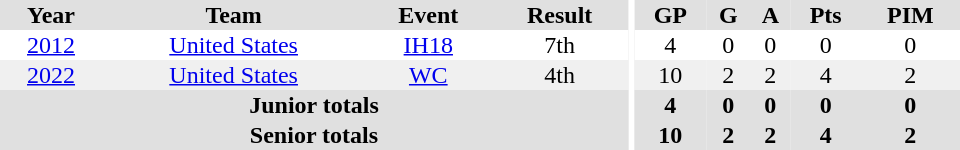<table border="0" cellpadding="1" cellspacing="0" ID="Table3" style="text-align:center; width:40em">
<tr ALIGN="center" bgcolor="#e0e0e0">
<th>Year</th>
<th>Team</th>
<th>Event</th>
<th>Result</th>
<th rowspan="99" bgcolor="#ffffff"></th>
<th>GP</th>
<th>G</th>
<th>A</th>
<th>Pts</th>
<th>PIM</th>
</tr>
<tr>
<td><a href='#'>2012</a></td>
<td><a href='#'>United States</a></td>
<td><a href='#'>IH18</a></td>
<td>7th</td>
<td>4</td>
<td>0</td>
<td>0</td>
<td>0</td>
<td>0</td>
</tr>
<tr bgcolor="#f0f0f0">
<td><a href='#'>2022</a></td>
<td><a href='#'>United States</a></td>
<td><a href='#'>WC</a></td>
<td>4th</td>
<td>10</td>
<td>2</td>
<td>2</td>
<td>4</td>
<td>2</td>
</tr>
<tr bgcolor="#e0e0e0">
<th colspan="4">Junior totals</th>
<th>4</th>
<th>0</th>
<th>0</th>
<th>0</th>
<th>0</th>
</tr>
<tr bgcolor="#e0e0e0">
<th colspan="4">Senior totals</th>
<th>10</th>
<th>2</th>
<th>2</th>
<th>4</th>
<th>2</th>
</tr>
</table>
